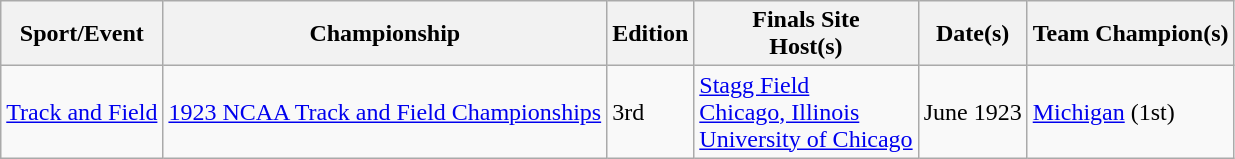<table class="wikitable sortable" style="text-align:left">
<tr>
<th>Sport/Event</th>
<th>Championship</th>
<th>Edition</th>
<th>Finals Site<br>Host(s)</th>
<th>Date(s)</th>
<th>Team Champion(s)</th>
</tr>
<tr>
<td><a href='#'>Track and Field</a></td>
<td><a href='#'>1923 NCAA Track and Field Championships</a></td>
<td>3rd</td>
<td><a href='#'>Stagg Field</a><br><a href='#'>Chicago, Illinois</a><br><a href='#'>University of Chicago</a></td>
<td>June 1923</td>
<td><a href='#'>Michigan</a> (1st)</td>
</tr>
</table>
